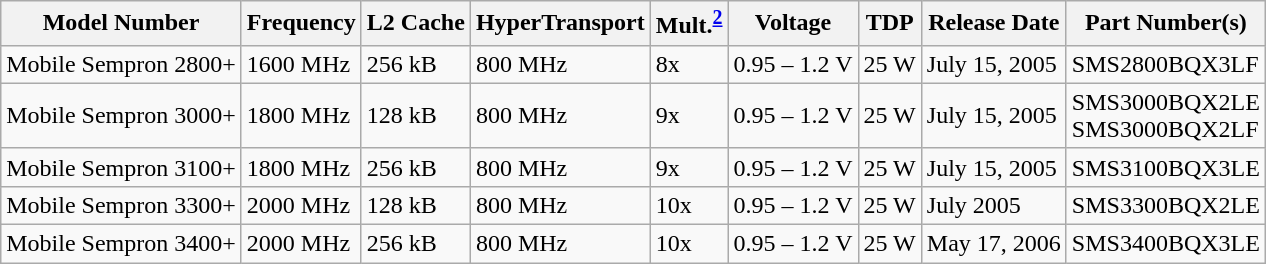<table class="wikitable">
<tr>
<th>Model Number</th>
<th>Frequency</th>
<th>L2 Cache</th>
<th>HyperTransport</th>
<th>Mult.<sup><a href='#'>2</a></sup></th>
<th>Voltage</th>
<th>TDP</th>
<th>Release Date</th>
<th>Part Number(s)</th>
</tr>
<tr>
<td>Mobile Sempron 2800+</td>
<td>1600 MHz</td>
<td>256 kB</td>
<td>800 MHz</td>
<td>8x</td>
<td>0.95 – 1.2 V</td>
<td>25 W</td>
<td>July 15, 2005</td>
<td>SMS2800BQX3LF</td>
</tr>
<tr>
<td>Mobile Sempron 3000+</td>
<td>1800 MHz</td>
<td>128 kB</td>
<td>800 MHz</td>
<td>9x</td>
<td>0.95 – 1.2 V</td>
<td>25 W</td>
<td>July 15, 2005</td>
<td>SMS3000BQX2LE<br>SMS3000BQX2LF</td>
</tr>
<tr>
<td>Mobile Sempron 3100+</td>
<td>1800 MHz</td>
<td>256 kB</td>
<td>800 MHz</td>
<td>9x</td>
<td>0.95 – 1.2 V</td>
<td>25 W</td>
<td>July 15, 2005</td>
<td>SMS3100BQX3LE</td>
</tr>
<tr>
<td>Mobile Sempron 3300+</td>
<td>2000 MHz</td>
<td>128 kB</td>
<td>800 MHz</td>
<td>10x</td>
<td>0.95 – 1.2 V</td>
<td>25 W</td>
<td>July 2005</td>
<td>SMS3300BQX2LE</td>
</tr>
<tr>
<td>Mobile Sempron 3400+</td>
<td>2000 MHz</td>
<td>256 kB</td>
<td>800 MHz</td>
<td>10x</td>
<td>0.95 – 1.2 V</td>
<td>25 W</td>
<td>May 17, 2006</td>
<td>SMS3400BQX3LE</td>
</tr>
</table>
